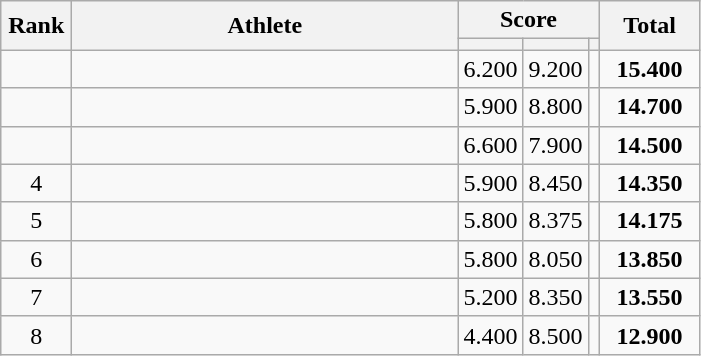<table class=wikitable style="text-align:center">
<tr>
<th width="40" rowspan="2">Rank</th>
<th width="250" rowspan="2">Athlete</th>
<th width="60" colspan="3">Score</th>
<th width="60" rowspan="2">Total</th>
</tr>
<tr>
<th></th>
<th></th>
<th></th>
</tr>
<tr>
<td></td>
<td align="left"></td>
<td>6.200</td>
<td>9.200</td>
<td></td>
<td><strong>15.400</strong></td>
</tr>
<tr>
<td></td>
<td align="left"></td>
<td>5.900</td>
<td>8.800</td>
<td></td>
<td><strong>14.700</strong></td>
</tr>
<tr>
<td></td>
<td align="left"></td>
<td>6.600</td>
<td>7.900</td>
<td></td>
<td><strong>14.500</strong></td>
</tr>
<tr>
<td>4</td>
<td align="left"></td>
<td>5.900</td>
<td>8.450</td>
<td></td>
<td><strong>14.350</strong></td>
</tr>
<tr>
<td>5</td>
<td align="left"></td>
<td>5.800</td>
<td>8.375</td>
<td></td>
<td><strong>14.175</strong></td>
</tr>
<tr>
<td>6</td>
<td align="left"></td>
<td>5.800</td>
<td>8.050</td>
<td></td>
<td><strong>13.850</strong></td>
</tr>
<tr>
<td>7</td>
<td align="left"></td>
<td>5.200</td>
<td>8.350</td>
<td></td>
<td><strong>13.550</strong></td>
</tr>
<tr>
<td>8</td>
<td align="left"></td>
<td>4.400</td>
<td>8.500</td>
<td></td>
<td><strong>12.900</strong></td>
</tr>
</table>
